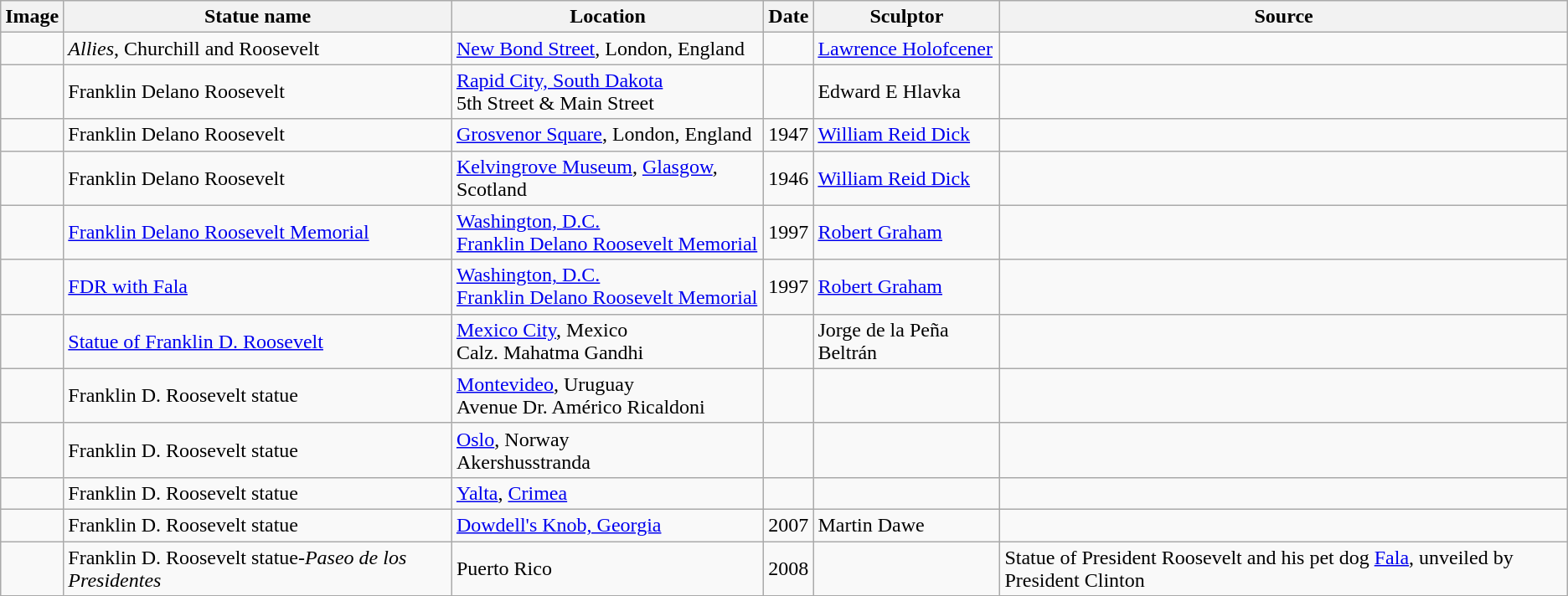<table class="wikitable sortable">
<tr>
<th scope="col" class="unsortable">Image</th>
<th scope="col">Statue name</th>
<th scope="col">Location</th>
<th scope="col">Date</th>
<th scope="col">Sculptor</th>
<th scope="col" class="unsortable">Source</th>
</tr>
<tr>
<td></td>
<td><em>Allies</em>, Churchill and Roosevelt</td>
<td><a href='#'>New Bond Street</a>, London, England</td>
<td></td>
<td><a href='#'>Lawrence Holofcener</a></td>
<td></td>
</tr>
<tr>
<td></td>
<td>Franklin Delano Roosevelt</td>
<td><a href='#'>Rapid City, South Dakota</a><br>5th Street & Main Street</td>
<td></td>
<td>Edward E Hlavka</td>
<td></td>
</tr>
<tr>
<td></td>
<td>Franklin Delano Roosevelt</td>
<td><a href='#'>Grosvenor Square</a>, London, England</td>
<td>1947</td>
<td><a href='#'>William Reid Dick</a></td>
<td></td>
</tr>
<tr>
<td></td>
<td>Franklin Delano Roosevelt</td>
<td><a href='#'>Kelvingrove Museum</a>, <a href='#'>Glasgow</a>, Scotland</td>
<td>1946</td>
<td><a href='#'>William Reid Dick</a></td>
<td></td>
</tr>
<tr>
<td></td>
<td><a href='#'>Franklin Delano Roosevelt Memorial</a></td>
<td><a href='#'>Washington, D.C.</a><br><a href='#'>Franklin Delano Roosevelt Memorial</a></td>
<td>1997</td>
<td><a href='#'>Robert Graham</a></td>
<td></td>
</tr>
<tr>
<td></td>
<td><a href='#'>FDR with Fala</a></td>
<td><a href='#'>Washington, D.C.</a><br><a href='#'>Franklin Delano Roosevelt Memorial</a></td>
<td>1997</td>
<td><a href='#'>Robert Graham</a></td>
<td></td>
</tr>
<tr>
<td></td>
<td><a href='#'>Statue of Franklin D. Roosevelt</a></td>
<td><a href='#'>Mexico City</a>, Mexico<br>Calz. Mahatma Gandhi</td>
<td></td>
<td>Jorge de la Peña Beltrán</td>
<td></td>
</tr>
<tr>
<td></td>
<td>Franklin D. Roosevelt statue</td>
<td><a href='#'>Montevideo</a>, Uruguay<br>Avenue Dr. Américo Ricaldoni</td>
<td></td>
<td></td>
<td></td>
</tr>
<tr>
<td></td>
<td>Franklin D. Roosevelt statue</td>
<td><a href='#'>Oslo</a>, Norway<br>Akershusstranda</td>
<td></td>
<td></td>
<td></td>
</tr>
<tr>
<td></td>
<td>Franklin D. Roosevelt statue</td>
<td><a href='#'>Yalta</a>, <a href='#'>Crimea</a></td>
<td></td>
<td></td>
<td></td>
</tr>
<tr>
<td></td>
<td>Franklin D. Roosevelt statue</td>
<td><a href='#'>Dowdell's Knob, Georgia</a></td>
<td>2007</td>
<td>Martin Dawe</td>
<td></td>
</tr>
<tr>
<td></td>
<td>Franklin D. Roosevelt statue-<em>Paseo de los Presidentes</em></td>
<td>Puerto Rico</td>
<td>2008</td>
<td></td>
<td>Statue of President Roosevelt and his pet dog <a href='#'>Fala</a>, unveiled by President Clinton</td>
</tr>
</table>
